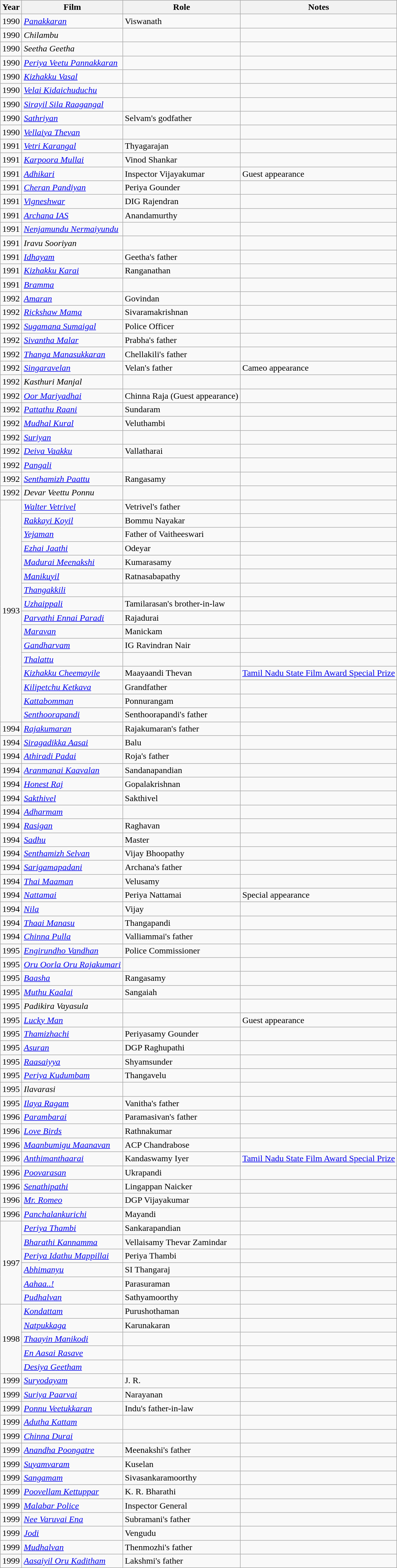<table class="wikitable">
<tr>
<th>Year</th>
<th>Film</th>
<th>Role</th>
<th>Notes</th>
</tr>
<tr>
<td>1990</td>
<td><em><a href='#'>Panakkaran</a></em></td>
<td>Viswanath</td>
<td></td>
</tr>
<tr>
<td>1990</td>
<td><em>Chilambu</em></td>
<td></td>
<td></td>
</tr>
<tr>
<td>1990</td>
<td><em>Seetha Geetha</em></td>
<td></td>
<td></td>
</tr>
<tr>
<td>1990</td>
<td><em><a href='#'>Periya Veetu Pannakkaran</a></em></td>
<td></td>
<td></td>
</tr>
<tr>
<td>1990</td>
<td><em><a href='#'>Kizhakku Vasal</a></em></td>
<td></td>
<td></td>
</tr>
<tr>
<td>1990</td>
<td><em><a href='#'>Velai Kidaichuduchu</a></em></td>
<td></td>
<td></td>
</tr>
<tr>
<td>1990</td>
<td><em><a href='#'>Sirayil Sila Raagangal</a></em></td>
<td></td>
<td></td>
</tr>
<tr>
<td>1990</td>
<td><em><a href='#'>Sathriyan</a></em></td>
<td>Selvam's godfather</td>
<td></td>
</tr>
<tr>
<td>1990</td>
<td><em><a href='#'>Vellaiya Thevan</a></em></td>
<td></td>
<td></td>
</tr>
<tr>
<td>1991</td>
<td><em><a href='#'>Vetri Karangal</a></em></td>
<td>Thyagarajan</td>
<td></td>
</tr>
<tr>
<td>1991</td>
<td><em><a href='#'>Karpoora Mullai</a></em></td>
<td>Vinod Shankar</td>
<td></td>
</tr>
<tr>
<td>1991</td>
<td><em><a href='#'>Adhikari</a></em></td>
<td>Inspector Vijayakumar</td>
<td>Guest appearance</td>
</tr>
<tr>
<td>1991</td>
<td><em><a href='#'>Cheran Pandiyan</a></em></td>
<td>Periya Gounder</td>
<td></td>
</tr>
<tr>
<td>1991</td>
<td><em><a href='#'>Vigneshwar</a></em></td>
<td>DIG Rajendran</td>
<td></td>
</tr>
<tr>
<td>1991</td>
<td><em><a href='#'>Archana IAS</a></em></td>
<td>Anandamurthy</td>
<td></td>
</tr>
<tr>
<td>1991</td>
<td><em><a href='#'>Nenjamundu Nermaiyundu</a></em></td>
<td></td>
<td></td>
</tr>
<tr>
<td>1991</td>
<td><em>Iravu Sooriyan</em></td>
<td></td>
<td></td>
</tr>
<tr>
<td>1991</td>
<td><em><a href='#'>Idhayam</a></em></td>
<td>Geetha's father</td>
<td></td>
</tr>
<tr>
<td>1991</td>
<td><em><a href='#'>Kizhakku Karai</a></em></td>
<td>Ranganathan</td>
<td></td>
</tr>
<tr>
<td>1991</td>
<td><em><a href='#'>Bramma</a></em></td>
<td></td>
<td></td>
</tr>
<tr>
<td>1992</td>
<td><em><a href='#'>Amaran</a></em></td>
<td>Govindan</td>
<td></td>
</tr>
<tr>
<td>1992</td>
<td><em><a href='#'>Rickshaw Mama</a></em></td>
<td>Sivaramakrishnan</td>
<td></td>
</tr>
<tr>
<td>1992</td>
<td><em><a href='#'>Sugamana Sumaigal</a></em></td>
<td>Police Officer</td>
<td></td>
</tr>
<tr>
<td>1992</td>
<td><em><a href='#'>Sivantha Malar</a></em></td>
<td>Prabha's father</td>
<td></td>
</tr>
<tr>
<td>1992</td>
<td><em><a href='#'>Thanga Manasukkaran</a></em></td>
<td>Chellakili's father</td>
<td></td>
</tr>
<tr>
<td>1992</td>
<td><em><a href='#'>Singaravelan</a></em></td>
<td>Velan's father</td>
<td>Cameo appearance</td>
</tr>
<tr>
<td>1992</td>
<td><em>Kasthuri Manjal</em></td>
<td></td>
<td></td>
</tr>
<tr>
<td>1992</td>
<td><em><a href='#'>Oor Mariyadhai</a></em></td>
<td>Chinna Raja (Guest appearance)</td>
<td></td>
</tr>
<tr>
<td>1992</td>
<td><em><a href='#'>Pattathu Raani</a></em></td>
<td>Sundaram</td>
<td></td>
</tr>
<tr>
<td>1992</td>
<td><em><a href='#'>Mudhal Kural</a></em></td>
<td>Veluthambi</td>
<td></td>
</tr>
<tr>
<td>1992</td>
<td><em><a href='#'>Suriyan</a></em></td>
<td></td>
<td></td>
</tr>
<tr>
<td>1992</td>
<td><em><a href='#'>Deiva Vaakku</a></em></td>
<td>Vallatharai</td>
<td></td>
</tr>
<tr>
<td>1992</td>
<td><em><a href='#'>Pangali</a></em></td>
<td></td>
<td></td>
</tr>
<tr>
<td>1992</td>
<td><em><a href='#'>Senthamizh Paattu</a></em></td>
<td>Rangasamy</td>
<td></td>
</tr>
<tr>
<td>1992</td>
<td><em>Devar Veettu Ponnu</em></td>
<td></td>
<td></td>
</tr>
<tr>
<td rowspan="16">1993</td>
<td><em><a href='#'>Walter Vetrivel</a></em></td>
<td>Vetrivel's father</td>
<td></td>
</tr>
<tr>
<td><em><a href='#'>Rakkayi Koyil</a></em></td>
<td>Bommu Nayakar</td>
<td></td>
</tr>
<tr>
<td><em><a href='#'>Yejaman</a></em></td>
<td>Father of Vaitheeswari</td>
<td></td>
</tr>
<tr>
<td><em><a href='#'>Ezhai Jaathi</a></em></td>
<td>Odeyar</td>
<td></td>
</tr>
<tr>
<td><em><a href='#'>Madurai Meenakshi</a></em></td>
<td>Kumarasamy</td>
<td></td>
</tr>
<tr>
<td><em><a href='#'>Manikuyil</a></em></td>
<td>Ratnasabapathy</td>
<td></td>
</tr>
<tr>
<td><em><a href='#'>Thangakkili</a></em></td>
<td></td>
<td></td>
</tr>
<tr>
<td><em><a href='#'>Uzhaippali</a></em></td>
<td>Tamilarasan's brother-in-law</td>
<td></td>
</tr>
<tr>
<td><em><a href='#'>Parvathi Ennai Paradi</a></em></td>
<td>Rajadurai</td>
<td></td>
</tr>
<tr>
<td><em><a href='#'>Maravan</a></em></td>
<td>Manickam</td>
<td></td>
</tr>
<tr>
<td><em><a href='#'>Gandharvam</a></em></td>
<td>IG Ravindran Nair</td>
<td></td>
</tr>
<tr>
<td><em><a href='#'>Thalattu</a></em></td>
<td></td>
<td></td>
</tr>
<tr>
<td><em><a href='#'>Kizhakku Cheemayile</a></em></td>
<td>Maayaandi Thevan</td>
<td><a href='#'>Tamil Nadu State Film Award Special Prize</a></td>
</tr>
<tr>
<td><em><a href='#'>Kilipetchu Ketkava</a></em></td>
<td>Grandfather</td>
<td></td>
</tr>
<tr>
<td><em><a href='#'>Kattabomman</a></em></td>
<td>Ponnurangam</td>
<td></td>
</tr>
<tr>
<td><em><a href='#'>Senthoorapandi</a></em></td>
<td>Senthoorapandi's father</td>
<td></td>
</tr>
<tr>
<td>1994</td>
<td><em><a href='#'>Rajakumaran</a></em></td>
<td>Rajakumaran's father</td>
<td></td>
</tr>
<tr>
<td>1994</td>
<td><em><a href='#'>Siragadikka Aasai</a></em></td>
<td>Balu</td>
<td></td>
</tr>
<tr>
<td>1994</td>
<td><em><a href='#'>Athiradi Padai</a></em></td>
<td>Roja's father</td>
<td></td>
</tr>
<tr>
<td>1994</td>
<td><em><a href='#'>Aranmanai Kaavalan</a></em></td>
<td>Sandanapandian</td>
<td></td>
</tr>
<tr>
<td>1994</td>
<td><em><a href='#'>Honest Raj</a></em></td>
<td>Gopalakrishnan</td>
<td></td>
</tr>
<tr>
<td>1994</td>
<td><em><a href='#'>Sakthivel</a></em></td>
<td>Sakthivel</td>
<td></td>
</tr>
<tr>
<td>1994</td>
<td><em><a href='#'>Adharmam</a></em></td>
<td></td>
<td></td>
</tr>
<tr>
<td>1994</td>
<td><em><a href='#'>Rasigan</a></em></td>
<td>Raghavan</td>
<td></td>
</tr>
<tr>
<td>1994</td>
<td><em><a href='#'>Sadhu</a></em></td>
<td>Master</td>
<td></td>
</tr>
<tr>
<td>1994</td>
<td><em><a href='#'>Senthamizh Selvan</a></em></td>
<td>Vijay Bhoopathy</td>
<td></td>
</tr>
<tr>
<td>1994</td>
<td><em><a href='#'>Sarigamapadani</a></em></td>
<td>Archana's father</td>
<td></td>
</tr>
<tr>
<td>1994</td>
<td><em><a href='#'>Thai Maaman</a></em></td>
<td>Velusamy</td>
<td></td>
</tr>
<tr>
<td>1994</td>
<td><em><a href='#'>Nattamai</a></em></td>
<td>Periya Nattamai</td>
<td>Special appearance</td>
</tr>
<tr>
<td>1994</td>
<td><em><a href='#'>Nila</a></em></td>
<td>Vijay</td>
<td></td>
</tr>
<tr>
<td>1994</td>
<td><em><a href='#'>Thaai Manasu</a></em></td>
<td>Thangapandi</td>
<td></td>
</tr>
<tr>
<td>1994</td>
<td><em><a href='#'>Chinna Pulla</a></em></td>
<td>Valliammai's father</td>
<td></td>
</tr>
<tr>
<td>1995</td>
<td><em><a href='#'>Engirundho Vandhan</a></em></td>
<td>Police Commissioner</td>
<td></td>
</tr>
<tr>
<td>1995</td>
<td><em><a href='#'>Oru Oorla Oru Rajakumari</a></em></td>
<td></td>
<td></td>
</tr>
<tr>
<td>1995</td>
<td><em><a href='#'>Baasha</a></em></td>
<td>Rangasamy</td>
<td></td>
</tr>
<tr>
<td>1995</td>
<td><em><a href='#'>Muthu Kaalai</a></em></td>
<td>Sangaiah</td>
<td></td>
</tr>
<tr>
<td>1995</td>
<td><em>Padikira Vayasula</em></td>
<td></td>
<td></td>
</tr>
<tr>
<td>1995</td>
<td><em><a href='#'>Lucky Man</a></em></td>
<td></td>
<td>Guest appearance</td>
</tr>
<tr>
<td>1995</td>
<td><em><a href='#'>Thamizhachi</a></em></td>
<td>Periyasamy Gounder</td>
<td></td>
</tr>
<tr>
<td>1995</td>
<td><em><a href='#'>Asuran</a></em></td>
<td>DGP Raghupathi</td>
<td></td>
</tr>
<tr>
<td>1995</td>
<td><em><a href='#'>Raasaiyya</a></em></td>
<td>Shyamsunder</td>
<td></td>
</tr>
<tr>
<td>1995</td>
<td><em><a href='#'>Periya Kudumbam</a></em></td>
<td>Thangavelu</td>
<td></td>
</tr>
<tr>
<td>1995</td>
<td><em>Ilavarasi</em></td>
<td></td>
<td></td>
</tr>
<tr>
<td>1995</td>
<td><em><a href='#'>Ilaya Ragam</a></em></td>
<td>Vanitha's father</td>
<td></td>
</tr>
<tr>
<td>1996</td>
<td><em><a href='#'>Parambarai</a></em></td>
<td>Paramasivan's father</td>
<td></td>
</tr>
<tr>
<td>1996</td>
<td><em><a href='#'>Love Birds</a></em></td>
<td>Rathnakumar</td>
<td></td>
</tr>
<tr>
<td>1996</td>
<td><em><a href='#'>Maanbumigu Maanavan</a></em></td>
<td>ACP Chandrabose</td>
<td></td>
</tr>
<tr>
<td>1996</td>
<td><em><a href='#'>Anthimanthaarai</a></em></td>
<td>Kandaswamy Iyer</td>
<td><a href='#'>Tamil Nadu State Film Award Special Prize</a></td>
</tr>
<tr>
<td>1996</td>
<td><em><a href='#'>Poovarasan</a></em></td>
<td>Ukrapandi</td>
<td></td>
</tr>
<tr>
<td>1996</td>
<td><em><a href='#'>Senathipathi</a></em></td>
<td>Lingappan Naicker</td>
<td></td>
</tr>
<tr>
<td>1996</td>
<td><em><a href='#'>Mr. Romeo</a></em></td>
<td>DGP Vijayakumar</td>
<td></td>
</tr>
<tr>
<td>1996</td>
<td><em><a href='#'>Panchalankurichi</a></em></td>
<td>Mayandi</td>
<td></td>
</tr>
<tr>
<td rowspan="6">1997</td>
<td><em><a href='#'>Periya Thambi</a></em></td>
<td>Sankarapandian</td>
<td></td>
</tr>
<tr>
<td><em><a href='#'>Bharathi Kannamma</a></em></td>
<td>Vellaisamy Thevar Zamindar</td>
<td></td>
</tr>
<tr>
<td><em><a href='#'>Periya Idathu Mappillai</a></em></td>
<td>Periya Thambi</td>
<td></td>
</tr>
<tr>
<td><em><a href='#'>Abhimanyu</a></em></td>
<td>SI Thangaraj</td>
<td></td>
</tr>
<tr>
<td><em><a href='#'>Aahaa..!</a></em></td>
<td>Parasuraman</td>
<td></td>
</tr>
<tr>
<td><em><a href='#'>Pudhalvan</a></em></td>
<td>Sathyamoorthy</td>
<td></td>
</tr>
<tr>
<td rowspan="5">1998</td>
<td><em><a href='#'>Kondattam</a></em></td>
<td>Purushothaman</td>
<td></td>
</tr>
<tr>
<td><em><a href='#'>Natpukkaga</a></em></td>
<td>Karunakaran</td>
<td></td>
</tr>
<tr>
<td><em><a href='#'>Thaayin Manikodi</a></em></td>
<td></td>
<td></td>
</tr>
<tr>
<td><em><a href='#'>En Aasai Rasave</a></em></td>
<td></td>
<td></td>
</tr>
<tr>
<td><em><a href='#'>Desiya Geetham</a></em></td>
<td></td>
<td></td>
</tr>
<tr>
<td>1999</td>
<td><em><a href='#'>Suryodayam</a></em></td>
<td>J. R.</td>
<td></td>
</tr>
<tr>
<td>1999</td>
<td><em><a href='#'>Suriya Paarvai</a></em></td>
<td>Narayanan</td>
<td></td>
</tr>
<tr>
<td>1999</td>
<td><em><a href='#'>Ponnu Veetukkaran</a></em></td>
<td>Indu's father-in-law</td>
<td></td>
</tr>
<tr>
<td>1999</td>
<td><em><a href='#'>Adutha Kattam</a></em></td>
<td></td>
<td></td>
</tr>
<tr>
<td>1999</td>
<td><em><a href='#'>Chinna Durai</a></em></td>
<td></td>
<td></td>
</tr>
<tr>
<td>1999</td>
<td><em><a href='#'>Anandha Poongatre</a></em></td>
<td>Meenakshi's father</td>
<td></td>
</tr>
<tr>
<td>1999</td>
<td><em><a href='#'>Suyamvaram</a></em></td>
<td>Kuselan</td>
<td></td>
</tr>
<tr>
<td>1999</td>
<td><em><a href='#'>Sangamam</a></em></td>
<td>Sivasankaramoorthy</td>
<td></td>
</tr>
<tr>
<td>1999</td>
<td><em><a href='#'>Poovellam Kettuppar</a></em></td>
<td>K. R. Bharathi</td>
<td></td>
</tr>
<tr>
<td>1999</td>
<td><em><a href='#'>Malabar Police</a></em></td>
<td>Inspector General</td>
<td></td>
</tr>
<tr>
<td>1999</td>
<td><em><a href='#'>Nee Varuvai Ena</a></em></td>
<td>Subramani's father</td>
<td></td>
</tr>
<tr>
<td>1999</td>
<td><em><a href='#'>Jodi</a></em></td>
<td>Vengudu</td>
<td></td>
</tr>
<tr>
<td>1999</td>
<td><em><a href='#'>Mudhalvan</a></em></td>
<td>Thenmozhi's father</td>
<td></td>
</tr>
<tr>
<td>1999</td>
<td><em><a href='#'>Aasaiyil Oru Kaditham</a></em></td>
<td>Lakshmi's father</td>
<td></td>
</tr>
</table>
